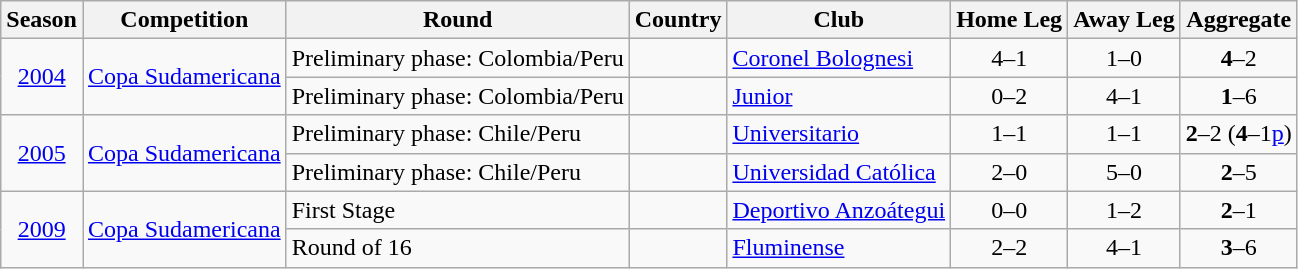<table class="wikitable">
<tr>
<th>Season</th>
<th>Competition</th>
<th>Round</th>
<th>Country</th>
<th>Club</th>
<th>Home Leg</th>
<th>Away Leg</th>
<th>Aggregate</th>
</tr>
<tr>
<td rowspan="2" style="text-align:center;"><a href='#'>2004</a></td>
<td rowspan="2" style="text-align:center;"><a href='#'>Copa Sudamericana</a></td>
<td>Preliminary phase: Colombia/Peru</td>
<td style="text-align:center;"></td>
<td><a href='#'>Coronel Bolognesi</a></td>
<td style="text-align:center;">4–1</td>
<td style="text-align:center;">1–0</td>
<td style="text-align:center;"><strong>4</strong>–2</td>
</tr>
<tr>
<td>Preliminary phase: Colombia/Peru</td>
<td style="text-align:center;"></td>
<td><a href='#'>Junior</a></td>
<td style="text-align:center;">0–2</td>
<td style="text-align:center;">4–1</td>
<td style="text-align:center;"><strong>1</strong>–6</td>
</tr>
<tr>
<td rowspan="2" style="text-align:center;"><a href='#'>2005</a></td>
<td rowspan="2" style="text-align:center;"><a href='#'>Copa Sudamericana</a></td>
<td>Preliminary phase: Chile/Peru</td>
<td style="text-align:center;"></td>
<td><a href='#'>Universitario</a></td>
<td style="text-align:center;">1–1</td>
<td style="text-align:center;">1–1</td>
<td style="text-align:center;"><strong>2</strong>–2 (<strong>4</strong>–1<a href='#'>p</a>)</td>
</tr>
<tr>
<td>Preliminary phase: Chile/Peru</td>
<td style="text-align:center;"></td>
<td><a href='#'>Universidad Católica</a></td>
<td style="text-align:center;">2–0</td>
<td style="text-align:center;">5–0</td>
<td style="text-align:center;"><strong>2</strong>–5</td>
</tr>
<tr>
<td rowspan="2" style="text-align:center;"><a href='#'>2009</a></td>
<td rowspan="2" style="text-align:center;"><a href='#'>Copa Sudamericana</a></td>
<td>First Stage</td>
<td style="text-align:center;"></td>
<td><a href='#'>Deportivo Anzoátegui</a></td>
<td style="text-align:center;">0–0</td>
<td style="text-align:center;">1–2</td>
<td style="text-align:center;"><strong>2</strong>–1</td>
</tr>
<tr>
<td>Round of 16</td>
<td style="text-align:center;"></td>
<td><a href='#'>Fluminense</a></td>
<td style="text-align:center;">2–2</td>
<td style="text-align:center;">4–1</td>
<td style="text-align:center;"><strong>3</strong>–6</td>
</tr>
</table>
